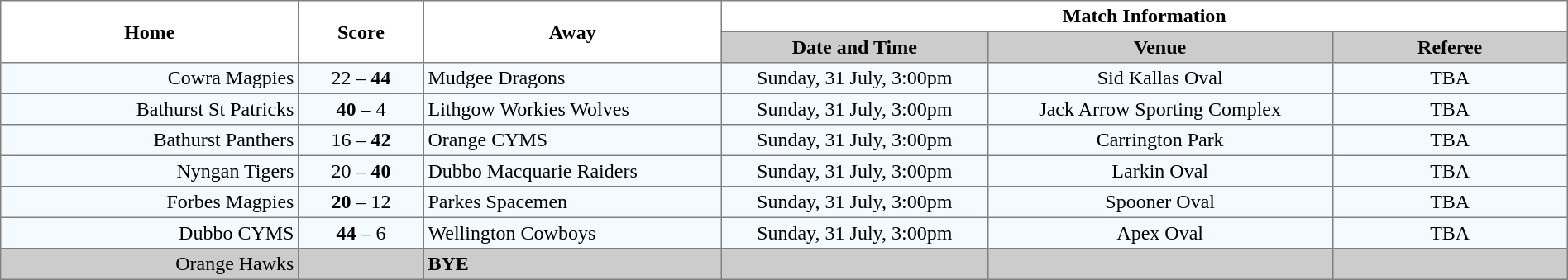<table border="1" cellpadding="3" cellspacing="0" width="100%" style="border-collapse:collapse;  text-align:center;">
<tr>
<th rowspan="2" width="19%">Home</th>
<th rowspan="2" width="8%">Score</th>
<th rowspan="2" width="19%">Away</th>
<th colspan="3">Match Information</th>
</tr>
<tr style="background:#CCCCCC">
<th width="17%">Date and Time</th>
<th width="22%">Venue</th>
<th width="50%">Referee</th>
</tr>
<tr style="text-align:center; background:#f5faff;">
<td align="right">Cowra Magpies </td>
<td>22 – <strong>44</strong></td>
<td align="left"> Mudgee Dragons</td>
<td>Sunday, 31 July, 3:00pm</td>
<td>Sid Kallas Oval</td>
<td>TBA</td>
</tr>
<tr style="text-align:center; background:#f5faff;">
<td align="right">Bathurst St Patricks </td>
<td><strong>40</strong> – 4</td>
<td align="left"> Lithgow Workies Wolves</td>
<td>Sunday, 31 July, 3:00pm</td>
<td>Jack Arrow Sporting Complex</td>
<td>TBA</td>
</tr>
<tr style="text-align:center; background:#f5faff;">
<td align="right">Bathurst Panthers </td>
<td>16 – <strong>42</strong></td>
<td align="left"> Orange CYMS</td>
<td>Sunday, 31 July, 3:00pm</td>
<td>Carrington Park</td>
<td>TBA</td>
</tr>
<tr style="text-align:center; background:#f5faff;">
<td align="right">Nyngan Tigers </td>
<td>20 – <strong>40</strong></td>
<td align="left"> Dubbo Macquarie Raiders</td>
<td>Sunday, 31 July, 3:00pm</td>
<td>Larkin Oval</td>
<td>TBA</td>
</tr>
<tr style="text-align:center; background:#f5faff;">
<td align="right">Forbes Magpies </td>
<td><strong>20</strong> – 12</td>
<td align="left"> Parkes Spacemen</td>
<td>Sunday, 31 July, 3:00pm</td>
<td>Spooner Oval</td>
<td>TBA</td>
</tr>
<tr style="text-align:center; background:#f5faff;">
<td align="right">Dubbo CYMS </td>
<td><strong>44</strong> – 6</td>
<td align="left"> Wellington Cowboys</td>
<td>Sunday, 31 July, 3:00pm</td>
<td>Apex Oval</td>
<td>TBA</td>
</tr>
<tr style="text-align:center; background:#CCCCCC;">
<td align="right">Orange Hawks </td>
<td></td>
<td align="left"><strong>BYE</strong></td>
<td></td>
<td></td>
<td></td>
</tr>
</table>
